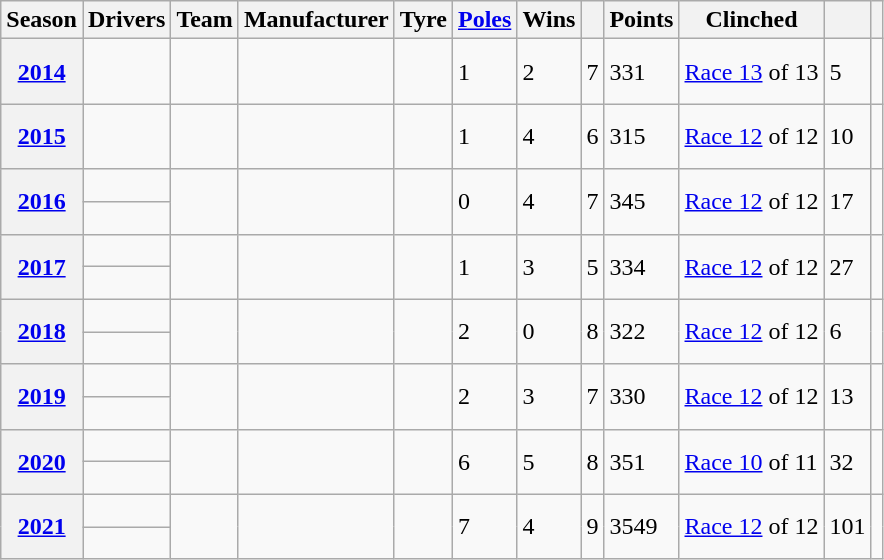<table class="wikitable">
<tr>
<th>Season</th>
<th>Drivers</th>
<th>Team</th>
<th>Manufacturer</th>
<th>Tyre</th>
<th><a href='#'>Poles</a></th>
<th>Wins</th>
<th></th>
<th>Points</th>
<th>Clinched</th>
<th></th>
<th></th>
</tr>
<tr>
<th><a href='#'>2014</a></th>
<td></td>
<td></td>
<td></td>
<td></td>
<td>1</td>
<td>2</td>
<td>7</td>
<td>331</td>
<td><a href='#'>Race 13</a> of 13</td>
<td>5</td>
<td><br><br></td>
</tr>
<tr>
<th><a href='#'>2015</a></th>
<td></td>
<td></td>
<td></td>
<td></td>
<td>1</td>
<td>4</td>
<td>6</td>
<td>315</td>
<td><a href='#'>Race 12</a> of 12</td>
<td>10</td>
<td><br><br></td>
</tr>
<tr>
<th rowspan="2"><a href='#'>2016</a></th>
<td></td>
<td rowspan="2"></td>
<td rowspan="2"></td>
<td rowspan="2"></td>
<td rowspan="2">0</td>
<td rowspan="2">4</td>
<td rowspan="2">7</td>
<td rowspan="2">345</td>
<td rowspan="2"><a href='#'>Race 12</a> of 12</td>
<td rowspan="2">17</td>
<td rowspan="2"><br><br></td>
</tr>
<tr>
<td></td>
</tr>
<tr>
<th rowspan="2"><a href='#'>2017</a></th>
<td></td>
<td rowspan="2"></td>
<td rowspan="2"></td>
<td rowspan="2"></td>
<td rowspan="2">1</td>
<td rowspan="2">3</td>
<td rowspan="2">5</td>
<td rowspan="2">334</td>
<td rowspan="2"><a href='#'>Race 12</a> of 12</td>
<td rowspan="2">27</td>
<td rowspan="2"><br><br></td>
</tr>
<tr>
<td></td>
</tr>
<tr>
<th rowspan="2"><a href='#'>2018</a></th>
<td></td>
<td rowspan="2"></td>
<td rowspan="2"></td>
<td rowspan="2"></td>
<td rowspan="2">2</td>
<td rowspan="2">0</td>
<td rowspan="2">8</td>
<td rowspan="2">322</td>
<td rowspan="2"><a href='#'>Race 12</a> of 12</td>
<td rowspan="2">6</td>
<td rowspan="2"><br><br></td>
</tr>
<tr>
<td></td>
</tr>
<tr>
<th rowspan="2"><a href='#'>2019</a></th>
<td></td>
<td rowspan="2"></td>
<td rowspan="2"></td>
<td rowspan="2"></td>
<td rowspan="2">2</td>
<td rowspan="2">3</td>
<td rowspan="2">7</td>
<td rowspan="2">330</td>
<td rowspan="2"><a href='#'>Race 12</a> of 12</td>
<td rowspan="2">13</td>
<td rowspan="2"><br><br></td>
</tr>
<tr>
<td></td>
</tr>
<tr>
<th rowspan="2"><a href='#'>2020</a></th>
<td></td>
<td rowspan="2"></td>
<td rowspan="2"></td>
<td rowspan="2"></td>
<td rowspan="2">6</td>
<td rowspan="2">5</td>
<td rowspan="2">8</td>
<td rowspan="2">351</td>
<td rowspan="2"><a href='#'>Race 10</a> of 11</td>
<td rowspan="2">32</td>
<td rowspan="2"><br><br></td>
</tr>
<tr>
<td></td>
</tr>
<tr>
<th rowspan="2"><a href='#'>2021</a></th>
<td></td>
<td rowspan="2"></td>
<td rowspan="2"></td>
<td rowspan="2"></td>
<td rowspan="2">7</td>
<td rowspan="2">4</td>
<td rowspan="2">9</td>
<td rowspan="2">3549</td>
<td rowspan="2"><a href='#'>Race 12</a> of 12</td>
<td rowspan="2">101</td>
<td rowspan="2"><br><br></td>
</tr>
<tr>
<td></td>
</tr>
</table>
